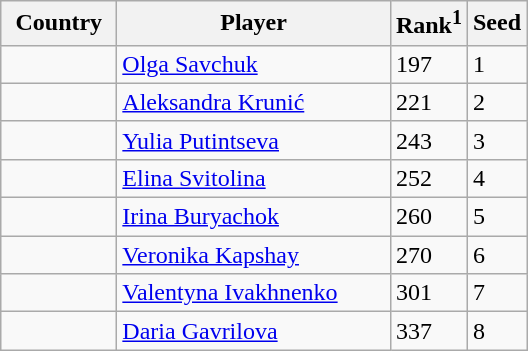<table class="sortable wikitable">
<tr>
<th width="70">Country</th>
<th width="175">Player</th>
<th>Rank<sup>1</sup></th>
<th>Seed</th>
</tr>
<tr>
<td></td>
<td><a href='#'>Olga Savchuk</a></td>
<td>197</td>
<td>1</td>
</tr>
<tr>
<td></td>
<td><a href='#'>Aleksandra Krunić</a></td>
<td>221</td>
<td>2</td>
</tr>
<tr>
<td></td>
<td><a href='#'>Yulia Putintseva</a></td>
<td>243</td>
<td>3</td>
</tr>
<tr>
<td></td>
<td><a href='#'>Elina Svitolina</a></td>
<td>252</td>
<td>4</td>
</tr>
<tr>
<td></td>
<td><a href='#'>Irina Buryachok</a></td>
<td>260</td>
<td>5</td>
</tr>
<tr>
<td></td>
<td><a href='#'>Veronika Kapshay</a></td>
<td>270</td>
<td>6</td>
</tr>
<tr>
<td></td>
<td><a href='#'>Valentyna Ivakhnenko</a></td>
<td>301</td>
<td>7</td>
</tr>
<tr>
<td></td>
<td><a href='#'>Daria Gavrilova</a></td>
<td>337</td>
<td>8</td>
</tr>
</table>
